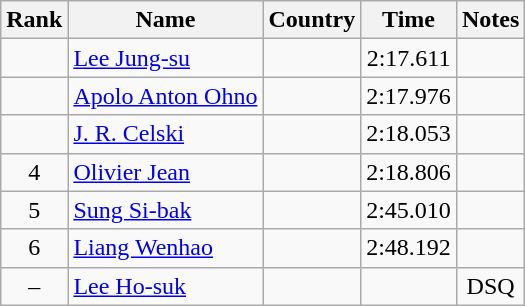<table class="wikitable sortable" style="text-align:center">
<tr>
<th>Rank</th>
<th>Name</th>
<th>Country</th>
<th>Time</th>
<th>Notes</th>
</tr>
<tr>
<td></td>
<td align=left><a href='#'>Lee Jung-su</a></td>
<td align=left></td>
<td>2:17.611</td>
<td></td>
</tr>
<tr>
<td></td>
<td align=left><a href='#'>Apolo Anton Ohno</a></td>
<td align=left></td>
<td>2:17.976</td>
<td></td>
</tr>
<tr>
<td></td>
<td align=left><a href='#'>J. R. Celski</a></td>
<td align=left></td>
<td>2:18.053</td>
<td></td>
</tr>
<tr>
<td>4</td>
<td align=left><a href='#'>Olivier Jean</a></td>
<td align=left></td>
<td>2:18.806</td>
<td></td>
</tr>
<tr>
<td>5</td>
<td align=left><a href='#'>Sung Si-bak</a></td>
<td align=left></td>
<td>2:45.010</td>
<td></td>
</tr>
<tr>
<td>6</td>
<td align=left><a href='#'>Liang Wenhao</a></td>
<td align=left></td>
<td>2:48.192</td>
<td></td>
</tr>
<tr>
<td>–</td>
<td align=left><a href='#'>Lee Ho-suk</a></td>
<td align=left></td>
<td></td>
<td>DSQ</td>
</tr>
</table>
